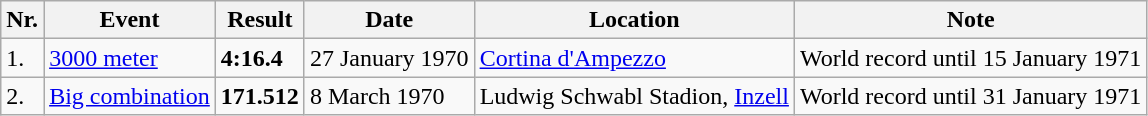<table class="wikitable">
<tr>
<th>Nr.</th>
<th>Event</th>
<th>Result</th>
<th>Date</th>
<th>Location</th>
<th>Note</th>
</tr>
<tr>
<td>1.</td>
<td><a href='#'>3000 meter</a></td>
<td><strong>4:16.4</strong></td>
<td>27 January 1970</td>
<td><a href='#'>Cortina d'Ampezzo</a></td>
<td>World record until 15 January 1971</td>
</tr>
<tr>
<td>2.</td>
<td><a href='#'>Big combination</a></td>
<td><strong>171.512</strong></td>
<td>8 March 1970</td>
<td>Ludwig Schwabl Stadion, <a href='#'>Inzell</a></td>
<td>World record until 31 January 1971</td>
</tr>
</table>
